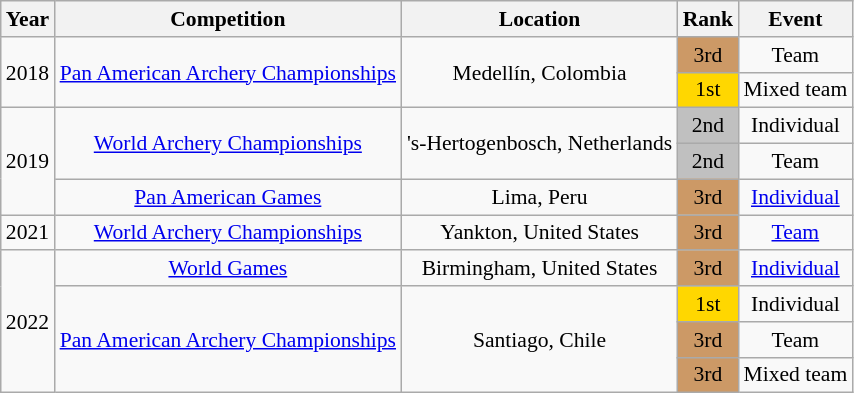<table class="wikitable sortable" width=45% style="font-size:90%; text-align:center;">
<tr>
<th>Year</th>
<th>Competition</th>
<th>Location</th>
<th>Rank</th>
<th>Event</th>
</tr>
<tr>
<td rowspan=2>2018</td>
<td rowspan=2><a href='#'>Pan American Archery Championships</a></td>
<td rowspan=2>Medellín, Colombia</td>
<td bgcolor="cc9966">3rd</td>
<td>Team</td>
</tr>
<tr>
<td bgcolor="gold">1st</td>
<td>Mixed team</td>
</tr>
<tr>
<td rowspan=3>2019</td>
<td rowspan=2><a href='#'>World Archery Championships</a></td>
<td rowspan=2>'s-Hertogenbosch, Netherlands</td>
<td bgcolor="silver">2nd</td>
<td>Individual</td>
</tr>
<tr>
<td bgcolor="silver">2nd</td>
<td>Team</td>
</tr>
<tr>
<td><a href='#'>Pan American Games</a></td>
<td>Lima, Peru</td>
<td bgcolor="cc9966">3rd</td>
<td><a href='#'>Individual</a></td>
</tr>
<tr>
<td>2021</td>
<td><a href='#'>World Archery Championships</a></td>
<td>Yankton, United States</td>
<td bgcolor="cc9966">3rd</td>
<td><a href='#'>Team</a></td>
</tr>
<tr>
<td rowspan=4>2022</td>
<td><a href='#'>World Games</a></td>
<td>Birmingham, United States</td>
<td bgcolor="cc9966">3rd</td>
<td><a href='#'>Individual</a></td>
</tr>
<tr>
<td rowspan=3><a href='#'>Pan American Archery Championships</a></td>
<td rowspan=3>Santiago, Chile</td>
<td bgcolor="gold">1st</td>
<td>Individual</td>
</tr>
<tr>
<td bgcolor="cc9966">3rd</td>
<td>Team</td>
</tr>
<tr>
<td bgcolor="cc9966">3rd</td>
<td>Mixed team</td>
</tr>
</table>
